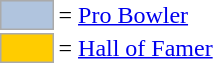<table>
<tr>
<td style="background-color:lightsteelblue; border:1px solid #aaaaaa; width:2em;"></td>
<td>= <a href='#'>Pro Bowler</a></td>
</tr>
<tr>
<td style="background-color:#FFCC00; border:1px solid #aaaaaa; width:2em;"></td>
<td>= <a href='#'>Hall of Famer</a></td>
</tr>
</table>
